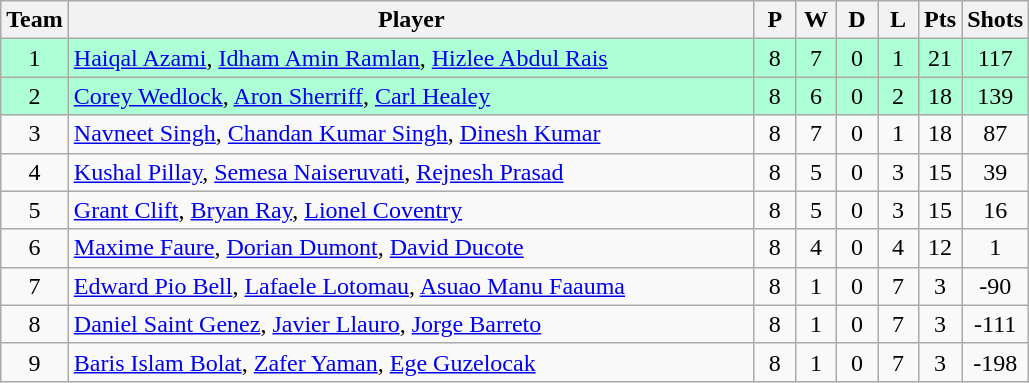<table class="wikitable" style="font-size: 100%">
<tr>
<th width=20>Team</th>
<th width=450>Player</th>
<th width=20>P</th>
<th width=20>W</th>
<th width=20>D</th>
<th width=20>L</th>
<th width=20>Pts</th>
<th width=20>Shots</th>
</tr>
<tr align=center align=center style="background: #ADFFD6;">
<td>1</td>
<td align="left"> <a href='#'>Haiqal Azami</a>, <a href='#'>Idham Amin Ramlan</a>, <a href='#'>Hizlee Abdul Rais</a></td>
<td>8</td>
<td>7</td>
<td>0</td>
<td>1</td>
<td>21</td>
<td>117</td>
</tr>
<tr align=center align=center style="background: #ADFFD6;">
<td>2</td>
<td align="left"> <a href='#'>Corey Wedlock</a>, <a href='#'>Aron Sherriff</a>, <a href='#'>Carl Healey</a></td>
<td>8</td>
<td>6</td>
<td>0</td>
<td>2</td>
<td>18</td>
<td>139</td>
</tr>
<tr align=center>
<td>3</td>
<td align="left"> <a href='#'>Navneet Singh</a>, <a href='#'>Chandan Kumar Singh</a>, <a href='#'>Dinesh Kumar</a></td>
<td>8</td>
<td>7</td>
<td>0</td>
<td>1</td>
<td>18</td>
<td>87</td>
</tr>
<tr align=center>
<td>4</td>
<td align="left"> <a href='#'>Kushal Pillay</a>, <a href='#'>Semesa Naiseruvati</a>, <a href='#'>Rejnesh Prasad</a></td>
<td>8</td>
<td>5</td>
<td>0</td>
<td>3</td>
<td>15</td>
<td>39</td>
</tr>
<tr align=center>
<td>5</td>
<td align="left"> <a href='#'>Grant Clift</a>, <a href='#'>Bryan Ray</a>, <a href='#'>Lionel Coventry</a></td>
<td>8</td>
<td>5</td>
<td>0</td>
<td>3</td>
<td>15</td>
<td>16</td>
</tr>
<tr align=center>
<td>6</td>
<td align="left"> <a href='#'>Maxime Faure</a>, <a href='#'>Dorian Dumont</a>, <a href='#'>David Ducote</a></td>
<td>8</td>
<td>4</td>
<td>0</td>
<td>4</td>
<td>12</td>
<td>1</td>
</tr>
<tr align=center>
<td>7</td>
<td align="left"> <a href='#'>Edward Pio Bell</a>, <a href='#'>Lafaele Lotomau</a>, <a href='#'>Asuao Manu Faauma</a></td>
<td>8</td>
<td>1</td>
<td>0</td>
<td>7</td>
<td>3</td>
<td>-90</td>
</tr>
<tr align=center>
<td>8</td>
<td align="left"> <a href='#'>Daniel Saint Genez</a>, <a href='#'>Javier Llauro</a>, <a href='#'>Jorge Barreto</a></td>
<td>8</td>
<td>1</td>
<td>0</td>
<td>7</td>
<td>3</td>
<td>-111</td>
</tr>
<tr align=center>
<td>9</td>
<td align="left">  <a href='#'>Baris Islam Bolat</a>, <a href='#'>Zafer Yaman</a>, <a href='#'>Ege Guzelocak</a></td>
<td>8</td>
<td>1</td>
<td>0</td>
<td>7</td>
<td>3</td>
<td>-198</td>
</tr>
</table>
